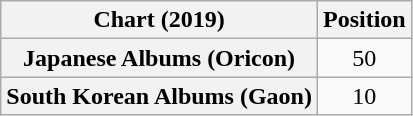<table class="wikitable plainrowheaders" style="text-align:center;">
<tr>
<th>Chart (2019)</th>
<th>Position</th>
</tr>
<tr>
<th scope="row">Japanese Albums (Oricon)</th>
<td>50</td>
</tr>
<tr>
<th scope="row">South Korean Albums (Gaon)</th>
<td>10</td>
</tr>
</table>
